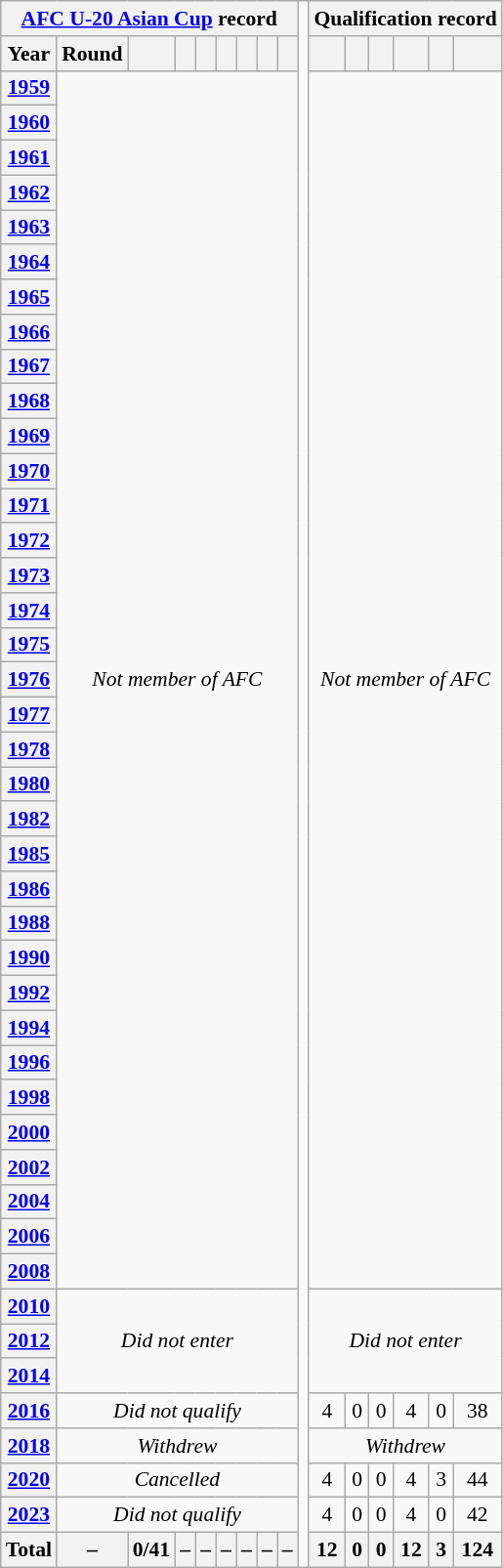<table class="wikitable" style="font-size:90%; text-align:center;">
<tr>
<th colspan=9><a href='#'>AFC U-20 Asian Cup</a> record</th>
<td width="1" rowspan="45"></td>
<th colspan=6>Qualification record</th>
</tr>
<tr>
<th scope="col">Year</th>
<th scope="col">Round</th>
<th scope="col"></th>
<th scope="col"></th>
<th scope="col"></th>
<th scope="col"></th>
<th scope="col"></th>
<th scope="col"></th>
<th scope="col"></th>
<th scope="col"></th>
<th scope="col"></th>
<th scope="col"></th>
<th scope="col"></th>
<th scope="col"></th>
<th scope="col"></th>
</tr>
<tr>
<th> <a href='#'>1959</a></th>
<td colspan="8" rowspan="35"><em>Not member of AFC</em></td>
<td colspan="6" rowspan="35"><em>Not member of AFC</em></td>
</tr>
<tr>
<th> <a href='#'>1960</a></th>
</tr>
<tr>
<th> <a href='#'>1961</a></th>
</tr>
<tr>
<th> <a href='#'>1962</a></th>
</tr>
<tr>
<th> <a href='#'>1963</a></th>
</tr>
<tr>
<th> <a href='#'>1964</a></th>
</tr>
<tr>
<th> <a href='#'>1965</a></th>
</tr>
<tr>
<th> <a href='#'>1966</a></th>
</tr>
<tr>
<th> <a href='#'>1967</a></th>
</tr>
<tr>
<th> <a href='#'>1968</a></th>
</tr>
<tr>
<th> <a href='#'>1969</a></th>
</tr>
<tr>
<th> <a href='#'>1970</a></th>
</tr>
<tr>
<th> <a href='#'>1971</a></th>
</tr>
<tr>
<th> <a href='#'>1972</a></th>
</tr>
<tr>
<th> <a href='#'>1973</a></th>
</tr>
<tr>
<th> <a href='#'>1974</a></th>
</tr>
<tr>
<th> <a href='#'>1975</a></th>
</tr>
<tr>
<th> <a href='#'>1976</a></th>
</tr>
<tr>
<th> <a href='#'>1977</a></th>
</tr>
<tr>
<th> <a href='#'>1978</a></th>
</tr>
<tr>
<th> <a href='#'>1980</a></th>
</tr>
<tr>
<th> <a href='#'>1982</a></th>
</tr>
<tr>
<th> <a href='#'>1985</a></th>
</tr>
<tr>
<th> <a href='#'>1986</a></th>
</tr>
<tr>
<th> <a href='#'>1988</a></th>
</tr>
<tr>
<th> <a href='#'>1990</a></th>
</tr>
<tr>
<th> <a href='#'>1992</a></th>
</tr>
<tr>
<th> <a href='#'>1994</a></th>
</tr>
<tr>
<th> <a href='#'>1996</a></th>
</tr>
<tr>
<th> <a href='#'>1998</a></th>
</tr>
<tr>
<th> <a href='#'>2000</a></th>
</tr>
<tr>
<th> <a href='#'>2002</a></th>
</tr>
<tr>
<th> <a href='#'>2004</a></th>
</tr>
<tr>
<th> <a href='#'>2006</a></th>
</tr>
<tr>
<th> <a href='#'>2008</a></th>
</tr>
<tr>
<th> <a href='#'>2010</a></th>
<td colspan=8 rowspan=3><em>Did not enter</em></td>
<td colspan=6 rowspan=3><em>Did not enter</em></td>
</tr>
<tr>
<th> <a href='#'>2012</a></th>
</tr>
<tr>
<th> <a href='#'>2014</a></th>
</tr>
<tr>
<th> <a href='#'>2016</a></th>
<td colspan=8><em>Did not qualify</em></td>
<td>4</td>
<td>0</td>
<td>0</td>
<td>4</td>
<td>0</td>
<td>38</td>
</tr>
<tr>
<th> <a href='#'>2018</a></th>
<td colspan=8><em>Withdrew</em></td>
<td colspan=6><em>Withdrew</em></td>
</tr>
<tr>
<th> <a href='#'>2020</a></th>
<td colspan=8><em>Cancelled</em></td>
<td>4</td>
<td>0</td>
<td>0</td>
<td>4</td>
<td>3</td>
<td>44</td>
</tr>
<tr>
<th> <a href='#'>2023</a></th>
<td colspan="8"><em>Did not qualify</em></td>
<td>4</td>
<td>0</td>
<td>0</td>
<td>4</td>
<td>0</td>
<td>42</td>
</tr>
<tr>
<th>Total</th>
<th>–</th>
<th>0/41</th>
<th>–</th>
<th>–</th>
<th>–</th>
<th>–</th>
<th>–</th>
<th>–</th>
<th>12</th>
<th>0</th>
<th>0</th>
<th>12</th>
<th>3</th>
<th>124</th>
</tr>
</table>
